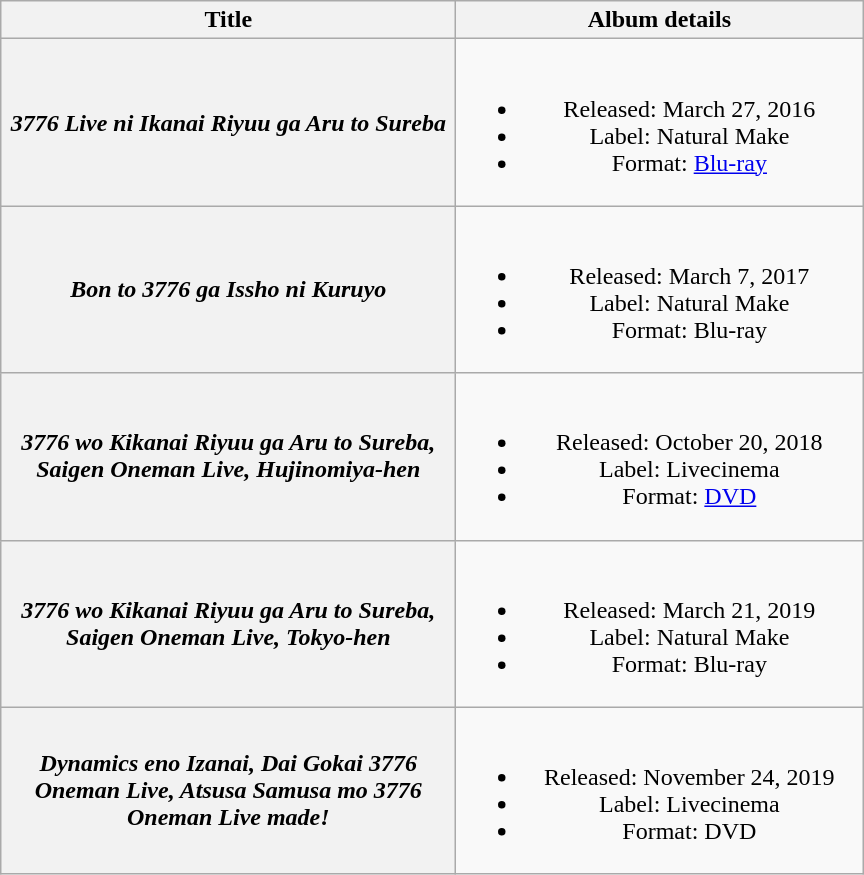<table class="wikitable plainrowheaders" style="text-align:center;" border="1">
<tr>
<th scope="col" style="width:18.5em;">Title</th>
<th scope="col" style="width:16.5em;">Album details</th>
</tr>
<tr>
<th scope="row"><em>3776 Live ni Ikanai Riyuu ga Aru to Sureba</em><br></th>
<td><br><ul><li>Released: March 27, 2016</li><li>Label: Natural Make</li><li>Format: <a href='#'>Blu-ray</a></li></ul></td>
</tr>
<tr>
<th scope="row"><em>Bon to 3776 ga Issho ni Kuruyo</em><br></th>
<td><br><ul><li>Released: March 7, 2017</li><li>Label: Natural Make</li><li>Format: Blu-ray</li></ul></td>
</tr>
<tr>
<th scope="row"><em>3776 wo Kikanai Riyuu ga Aru to Sureba, Saigen Oneman Live, Hujinomiya-hen</em><br></th>
<td><br><ul><li>Released: October 20, 2018</li><li>Label: Livecinema</li><li>Format: <a href='#'>DVD</a></li></ul></td>
</tr>
<tr>
<th scope="row"><em>3776 wo Kikanai Riyuu ga Aru to Sureba, Saigen Oneman Live, Tokyo-hen</em><br></th>
<td><br><ul><li>Released: March 21, 2019</li><li>Label: Natural Make</li><li>Format: Blu-ray</li></ul></td>
</tr>
<tr>
<th scope="row"><em>Dynamics eno Izanai, Dai Gokai 3776 Oneman Live, Atsusa Samusa mo 3776 Oneman Live made!</em><br></th>
<td><br><ul><li>Released: November 24, 2019</li><li>Label: Livecinema</li><li>Format: DVD</li></ul></td>
</tr>
</table>
